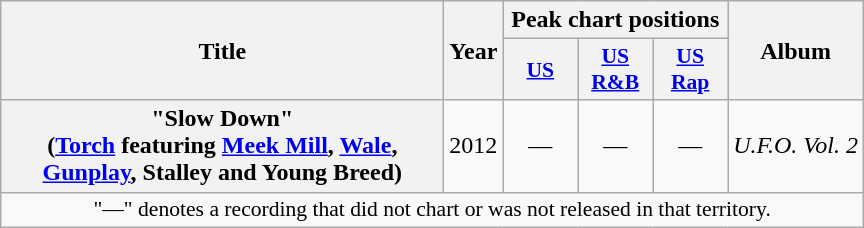<table class="wikitable plainrowheaders" style="text-align:center;">
<tr>
<th scope="col" rowspan="2" style="width:18em;">Title</th>
<th scope="col" rowspan="2">Year</th>
<th scope="col" colspan="3">Peak chart positions</th>
<th scope="col" rowspan="2">Album</th>
</tr>
<tr>
<th scope="col" style="width:3em;font-size:90%;"><a href='#'>US</a><br></th>
<th scope="col" style="width:3em;font-size:90%;"><a href='#'>US R&B</a><br></th>
<th scope="col" style="width:3em;font-size:90%;"><a href='#'>US Rap</a><br></th>
</tr>
<tr>
<th scope="row">"Slow Down"<br><span>(<a href='#'>Torch</a> featuring <a href='#'>Meek Mill</a>, <a href='#'>Wale</a>, <a href='#'>Gunplay</a>, Stalley and Young Breed)</span></th>
<td>2012</td>
<td>—</td>
<td>—</td>
<td>—</td>
<td><em>U.F.O. Vol. 2</em></td>
</tr>
<tr>
<td colspan="13" style="font-size:90%">"—" denotes a recording that did not chart or was not released in that territory.</td>
</tr>
</table>
